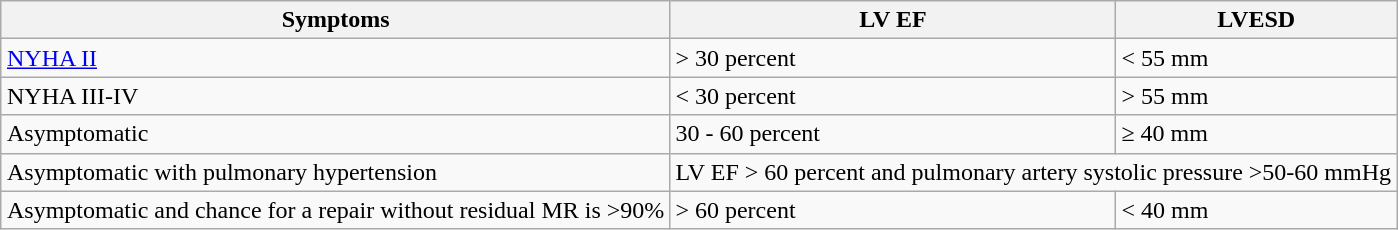<table class="wikitable" style="margin:auto">
<tr>
<th>Symptoms</th>
<th>LV EF</th>
<th>LVESD</th>
</tr>
<tr>
<td><a href='#'>NYHA II</a></td>
<td>> 30 percent</td>
<td>< 55 mm</td>
</tr>
<tr>
<td>NYHA III-IV</td>
<td>< 30 percent</td>
<td>> 55 mm</td>
</tr>
<tr>
<td>Asymptomatic</td>
<td>30 - 60 percent</td>
<td>≥ 40 mm</td>
</tr>
<tr>
<td>Asymptomatic with pulmonary hypertension</td>
<td colspan="2">LV EF > 60 percent and pulmonary artery systolic pressure >50-60 mmHg</td>
</tr>
<tr>
<td>Asymptomatic and chance for a repair without residual MR is >90%</td>
<td>> 60 percent</td>
<td>< 40 mm</td>
</tr>
</table>
